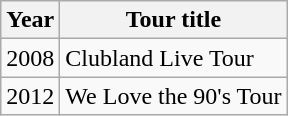<table class="wikitable">
<tr>
<th>Year</th>
<th>Tour title</th>
</tr>
<tr>
<td>2008</td>
<td>Clubland Live Tour</td>
</tr>
<tr>
<td>2012</td>
<td>We Love the 90's Tour</td>
</tr>
</table>
